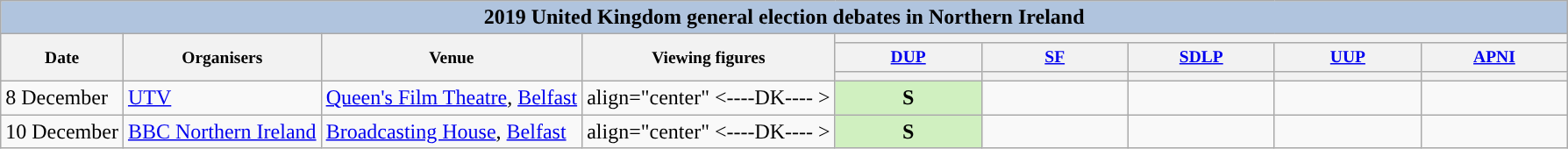<table class="wikitable">
<tr>
<th style="background:#B0C4DE" colspan="18">2019 United Kingdom general election debates in Northern Ireland</th>
</tr>
<tr style="font-size:small;">
<th rowspan="3">Date</th>
<th rowspan="3">Organisers</th>
<th rowspan="3">Venue</th>
<th rowspan="3">Viewing figures<br></th>
<th colspan="13" scope="col">     </th>
</tr>
<tr style="font-size:small;">
<th scope="col"><a href='#'>DUP</a></th>
<th scope="col"><a href='#'>SF</a></th>
<th scope="col"><a href='#'>SDLP</a></th>
<th scope="col"><a href='#'>UUP</a></th>
<th scope="col"><a href='#'>APNI</a></th>
</tr>
<tr>
<th style="width:6.5em; background:"></th>
<th style="width:6.5em; background:"></th>
<th style="width:6.5em; background:"></th>
<th style="width:6.5em; background:"></th>
<th style="width:6.5em; background:"></th>
</tr>
<tr>
<td>8 December</td>
<td><a href='#'>UTV</a></td>
<td><a href='#'>Queen's Film Theatre</a>, <a href='#'>Belfast</a></td>
<td>align="center" <----DK---- ></td>
<td style="background:#D0F0C0; color:black; text-align:center;"><strong>S</strong><br></td>
<td></td>
<td></td>
<td></td>
<td></td>
</tr>
<tr>
<td>10 December</td>
<td><a href='#'>BBC Northern Ireland</a></td>
<td><a href='#'>Broadcasting House</a>, <a href='#'>Belfast</a></td>
<td>align="center" <----DK---- ></td>
<td style="background:#D0F0C0; color:black; text-align:center;"><strong>S</strong><br></td>
<td></td>
<td></td>
<td></td>
<td></td>
</tr>
</table>
